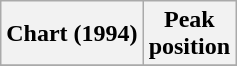<table class="wikitable plainrowheaders" style="text-align:center">
<tr>
<th scope="col">Chart (1994)</th>
<th scope="col">Peak<br>position</th>
</tr>
<tr>
</tr>
</table>
